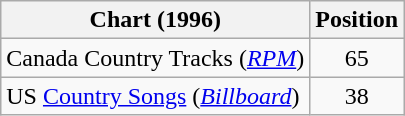<table class="wikitable sortable">
<tr>
<th scope="col">Chart (1996)</th>
<th scope="col">Position</th>
</tr>
<tr>
<td>Canada Country Tracks (<em><a href='#'>RPM</a></em>)</td>
<td align="center">65</td>
</tr>
<tr>
<td>US <a href='#'>Country Songs</a> (<em><a href='#'>Billboard</a></em>)</td>
<td align="center">38</td>
</tr>
</table>
